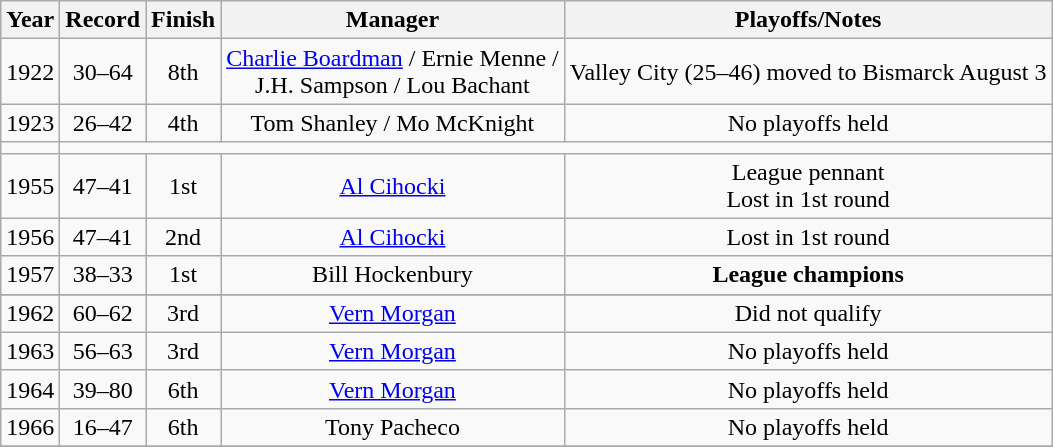<table class="wikitable" style="text-align:center">
<tr>
<th>Year</th>
<th>Record</th>
<th>Finish</th>
<th>Manager</th>
<th>Playoffs/Notes</th>
</tr>
<tr align=center>
<td>1922</td>
<td>30–64</td>
<td>8th</td>
<td><a href='#'>Charlie Boardman</a> / Ernie Menne /<br>J.H. Sampson / Lou Bachant</td>
<td>Valley City (25–46) moved to Bismarck August 3</td>
</tr>
<tr align=center>
<td>1923</td>
<td>26–42</td>
<td>4th</td>
<td>Tom Shanley / Mo McKnight</td>
<td>No playoffs held</td>
</tr>
<tr align=center>
<td></td>
</tr>
<tr align=center>
<td>1955</td>
<td>47–41</td>
<td>1st</td>
<td><a href='#'>Al Cihocki</a></td>
<td>League pennant<br>Lost in 1st round</td>
</tr>
<tr align=center>
<td>1956</td>
<td>47–41</td>
<td>2nd</td>
<td><a href='#'>Al Cihocki</a></td>
<td>Lost in 1st round</td>
</tr>
<tr align=center>
<td>1957</td>
<td>38–33</td>
<td>1st</td>
<td>Bill Hockenbury</td>
<td><strong>League champions</strong></td>
</tr>
<tr align=center>
</tr>
<tr align=center>
<td>1962</td>
<td>60–62</td>
<td>3rd</td>
<td><a href='#'>Vern Morgan</a></td>
<td>Did not qualify</td>
</tr>
<tr align=center>
<td>1963</td>
<td>56–63</td>
<td>3rd</td>
<td><a href='#'>Vern Morgan</a></td>
<td>No playoffs held</td>
</tr>
<tr align=center>
<td>1964</td>
<td>39–80</td>
<td>6th</td>
<td><a href='#'>Vern Morgan</a></td>
<td>No playoffs held</td>
</tr>
<tr align=center>
<td>1966</td>
<td>16–47</td>
<td>6th</td>
<td>Tony Pacheco</td>
<td>No playoffs held</td>
</tr>
<tr align=center>
</tr>
</table>
